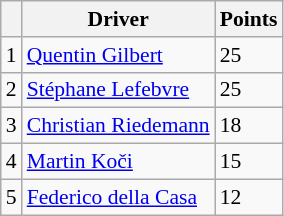<table class="wikitable" style="font-size: 90%;">
<tr>
<th></th>
<th>Driver</th>
<th>Points</th>
</tr>
<tr>
<td>1</td>
<td> <a href='#'>Quentin Gilbert</a></td>
<td>25</td>
</tr>
<tr>
<td>2</td>
<td> <a href='#'>Stéphane Lefebvre</a></td>
<td>25</td>
</tr>
<tr>
<td>3</td>
<td> <a href='#'>Christian Riedemann</a></td>
<td>18</td>
</tr>
<tr>
<td>4</td>
<td> <a href='#'>Martin Koči</a></td>
<td>15</td>
</tr>
<tr>
<td>5</td>
<td> <a href='#'>Federico della Casa</a></td>
<td>12</td>
</tr>
</table>
